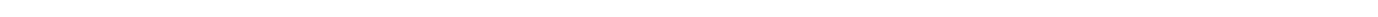<table style="width:88%; text-align:center;">
<tr style="color:white;">
<td style="background:"><strong>1</strong></td>
<td style="background:"><strong>78</strong></td>
<td style="background:"><strong>16</strong></td>
<td style="background:"><strong>4</strong></td>
</tr>
</table>
